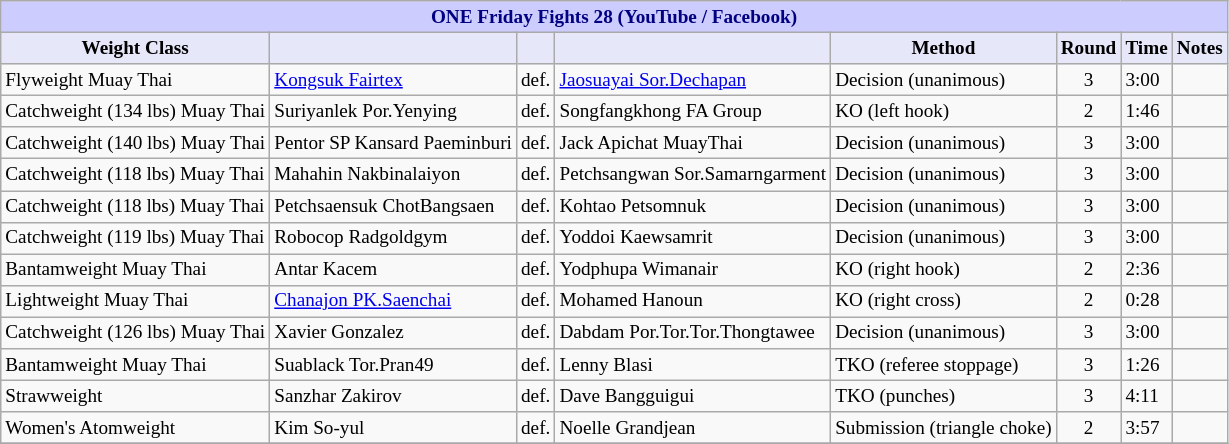<table class="wikitable" style="font-size: 80%;">
<tr>
<th colspan="8" style="background-color: #ccf; color: #000080; text-align: center;"><strong>ONE Friday Fights 28 (YouTube / Facebook)</strong></th>
</tr>
<tr>
<th colspan="1" style="background-color: #E6E8FA; color: #000000; text-align: center;">Weight Class</th>
<th colspan="1" style="background-color: #E6E8FA; color: #000000; text-align: center;"></th>
<th colspan="1" style="background-color: #E6E8FA; color: #000000; text-align: center;"></th>
<th colspan="1" style="background-color: #E6E8FA; color: #000000; text-align: center;"></th>
<th colspan="1" style="background-color: #E6E8FA; color: #000000; text-align: center;">Method</th>
<th colspan="1" style="background-color: #E6E8FA; color: #000000; text-align: center;">Round</th>
<th colspan="1" style="background-color: #E6E8FA; color: #000000; text-align: center;">Time</th>
<th colspan="1" style="background-color: #E6E8FA; color: #000000; text-align: center;">Notes</th>
</tr>
<tr>
<td>Flyweight Muay Thai</td>
<td> <a href='#'>Kongsuk Fairtex</a></td>
<td>def.</td>
<td> <a href='#'>Jaosuayai Sor.Dechapan</a></td>
<td>Decision (unanimous)</td>
<td align=center>3</td>
<td>3:00</td>
<td></td>
</tr>
<tr>
<td>Catchweight (134 lbs) Muay Thai</td>
<td> Suriyanlek Por.Yenying</td>
<td>def.</td>
<td> Songfangkhong FA Group</td>
<td>KO (left hook)</td>
<td align=center>2</td>
<td>1:46</td>
<td></td>
</tr>
<tr>
<td>Catchweight (140 lbs) Muay Thai</td>
<td> Pentor SP Kansard Paeminburi</td>
<td>def.</td>
<td> Jack Apichat MuayThai</td>
<td>Decision (unanimous)</td>
<td align=center>3</td>
<td>3:00</td>
<td></td>
</tr>
<tr>
<td>Catchweight (118 lbs) Muay Thai</td>
<td> Mahahin Nakbinalaiyon</td>
<td>def.</td>
<td> Petchsangwan Sor.Samarngarment</td>
<td>Decision (unanimous)</td>
<td align=center>3</td>
<td>3:00</td>
<td></td>
</tr>
<tr>
<td>Catchweight (118 lbs) Muay Thai</td>
<td> Petchsaensuk ChotBangsaen</td>
<td>def.</td>
<td> Kohtao Petsomnuk</td>
<td>Decision (unanimous)</td>
<td align=center>3</td>
<td>3:00</td>
<td></td>
</tr>
<tr>
<td>Catchweight (119 lbs) Muay Thai</td>
<td> Robocop Radgoldgym</td>
<td>def.</td>
<td> Yoddoi Kaewsamrit</td>
<td>Decision (unanimous)</td>
<td align=center>3</td>
<td>3:00</td>
<td></td>
</tr>
<tr>
<td>Bantamweight Muay Thai</td>
<td> Antar Kacem</td>
<td>def.</td>
<td> Yodphupa Wimanair</td>
<td>KO (right hook)</td>
<td align=center>2</td>
<td>2:36</td>
<td></td>
</tr>
<tr>
<td>Lightweight Muay Thai</td>
<td> <a href='#'>Chanajon PK.Saenchai</a></td>
<td>def.</td>
<td> Mohamed Hanoun</td>
<td>KO (right cross)</td>
<td align=center>2</td>
<td>0:28</td>
<td></td>
</tr>
<tr>
<td>Catchweight (126 lbs) Muay Thai</td>
<td> Xavier Gonzalez</td>
<td>def.</td>
<td> Dabdam Por.Tor.Tor.Thongtawee</td>
<td>Decision (unanimous)</td>
<td align=center>3</td>
<td>3:00</td>
<td></td>
</tr>
<tr>
<td>Bantamweight Muay Thai</td>
<td> Suablack Tor.Pran49</td>
<td>def.</td>
<td> Lenny Blasi</td>
<td>TKO (referee stoppage)</td>
<td align=center>3</td>
<td>1:26</td>
<td></td>
</tr>
<tr>
<td>Strawweight</td>
<td> Sanzhar Zakirov</td>
<td>def.</td>
<td> Dave Bangguigui</td>
<td>TKO (punches)</td>
<td align=center>3</td>
<td>4:11</td>
<td></td>
</tr>
<tr>
<td>Women's Atomweight</td>
<td> Kim So-yul</td>
<td>def.</td>
<td> Noelle Grandjean</td>
<td>Submission (triangle choke)</td>
<td align=center>2</td>
<td>3:57</td>
<td></td>
</tr>
<tr>
</tr>
</table>
